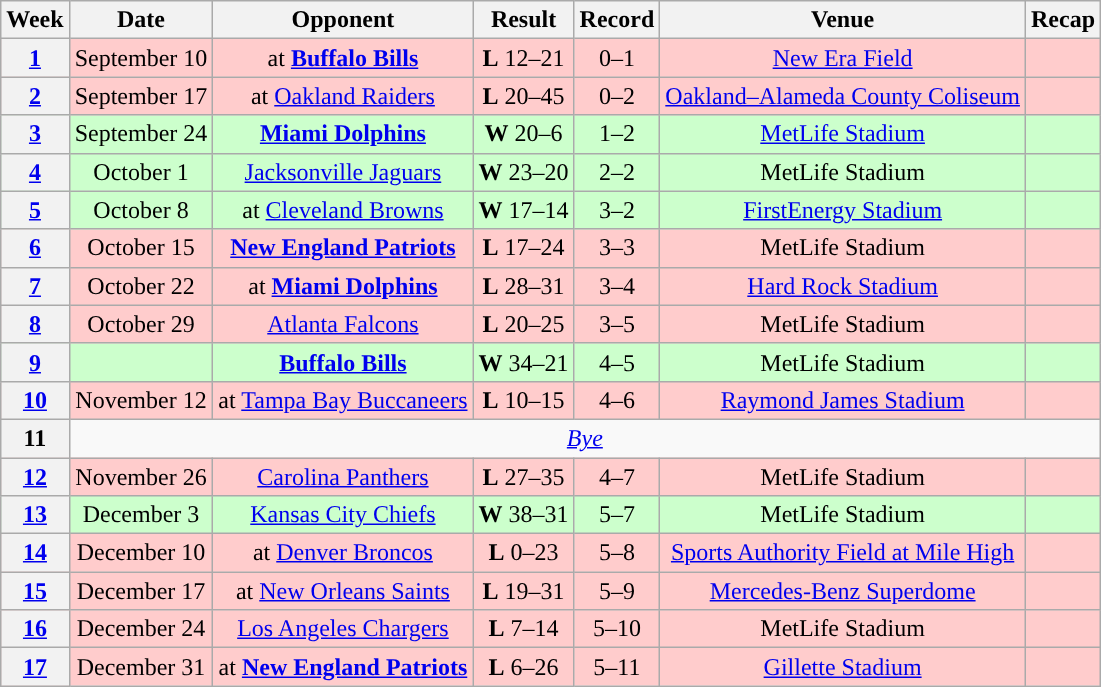<table class="wikitable" style="text-align:center">
<tr>
<th>Week</th>
<th>Date</th>
<th>Opponent</th>
<th>Result</th>
<th>Record</th>
<th>Venue</th>
<th>Recap</th>
</tr>
<tr style="background:#fcc">
<th><a href='#'>1</a></th>
<td>September 10</td>
<td>at <strong><a href='#'>Buffalo Bills</a></strong></td>
<td><strong>L</strong> 12–21</td>
<td>0–1</td>
<td><a href='#'>New Era Field</a></td>
<td></td>
</tr>
<tr style="background:#fcc">
<th><a href='#'>2</a></th>
<td>September 17</td>
<td>at <a href='#'>Oakland Raiders</a></td>
<td><strong>L</strong> 20–45</td>
<td>0–2</td>
<td><a href='#'>Oakland–Alameda County Coliseum</a></td>
<td></td>
</tr>
<tr style="background:#cfc">
<th><a href='#'>3</a></th>
<td>September 24</td>
<td><strong><a href='#'>Miami Dolphins</a></strong></td>
<td><strong>W</strong> 20–6</td>
<td>1–2</td>
<td><a href='#'>MetLife Stadium</a></td>
<td></td>
</tr>
<tr style="background:#cfc">
<th><a href='#'>4</a></th>
<td>October 1</td>
<td><a href='#'>Jacksonville Jaguars</a></td>
<td><strong>W</strong> 23–20 </td>
<td>2–2</td>
<td>MetLife Stadium</td>
<td></td>
</tr>
<tr style="background:#cfc">
<th><a href='#'>5</a></th>
<td>October 8</td>
<td>at <a href='#'>Cleveland Browns</a></td>
<td><strong>W</strong> 17–14</td>
<td>3–2</td>
<td><a href='#'>FirstEnergy Stadium</a></td>
<td></td>
</tr>
<tr style="background:#fcc">
<th><a href='#'>6</a></th>
<td>October 15</td>
<td><strong><a href='#'>New England Patriots</a></strong></td>
<td><strong>L</strong> 17–24</td>
<td>3–3</td>
<td>MetLife Stadium</td>
<td></td>
</tr>
<tr style="background:#fcc">
<th><a href='#'>7</a></th>
<td>October 22</td>
<td>at <strong><a href='#'>Miami Dolphins</a></strong></td>
<td><strong>L</strong> 28–31</td>
<td>3–4</td>
<td><a href='#'>Hard Rock Stadium</a></td>
<td></td>
</tr>
<tr style="background:#fcc">
<th><a href='#'>8</a></th>
<td>October 29</td>
<td><a href='#'>Atlanta Falcons</a></td>
<td><strong>L</strong> 20–25</td>
<td>3–5</td>
<td>MetLife Stadium</td>
<td></td>
</tr>
<tr style="background:#cfc">
<th><a href='#'>9</a></th>
<td></td>
<td><strong><a href='#'>Buffalo Bills</a></strong></td>
<td><strong>W</strong> 34–21</td>
<td>4–5</td>
<td>MetLife Stadium</td>
<td></td>
</tr>
<tr style="background:#fcc">
<th><a href='#'>10</a></th>
<td>November 12</td>
<td>at <a href='#'>Tampa Bay Buccaneers</a></td>
<td><strong>L</strong> 10–15</td>
<td>4–6</td>
<td><a href='#'>Raymond James Stadium</a></td>
<td></td>
</tr>
<tr>
<th>11</th>
<td colspan=6><em><a href='#'>Bye</a></em></td>
</tr>
<tr style="background:#fcc">
<th><a href='#'>12</a></th>
<td>November 26</td>
<td><a href='#'>Carolina Panthers</a></td>
<td><strong>L</strong> 27–35</td>
<td>4–7</td>
<td>MetLife Stadium</td>
<td></td>
</tr>
<tr style="background:#cfc">
<th><a href='#'>13</a></th>
<td>December 3</td>
<td><a href='#'>Kansas City Chiefs</a></td>
<td><strong>W</strong> 38–31</td>
<td>5–7</td>
<td>MetLife Stadium</td>
<td></td>
</tr>
<tr style="background:#fcc">
<th><a href='#'>14</a></th>
<td>December 10</td>
<td>at <a href='#'>Denver Broncos</a></td>
<td><strong>L</strong> 0–23</td>
<td>5–8</td>
<td><a href='#'>Sports Authority Field at Mile High</a></td>
<td></td>
</tr>
<tr style="background:#fcc">
<th><a href='#'>15</a></th>
<td>December 17</td>
<td>at <a href='#'>New Orleans Saints</a></td>
<td><strong>L</strong> 19–31</td>
<td>5–9</td>
<td><a href='#'>Mercedes-Benz Superdome</a></td>
<td></td>
</tr>
<tr style="background:#fcc">
<th><a href='#'>16</a></th>
<td>December 24</td>
<td><a href='#'>Los Angeles Chargers</a></td>
<td><strong>L</strong> 7–14</td>
<td>5–10</td>
<td>MetLife Stadium</td>
<td></td>
</tr>
<tr style="background:#fcc">
<th><a href='#'>17</a></th>
<td>December 31</td>
<td>at <strong><a href='#'>New England Patriots</a></strong></td>
<td><strong>L</strong> 6–26</td>
<td>5–11</td>
<td><a href='#'>Gillette Stadium</a></td>
<td></td>
</tr>
</table>
